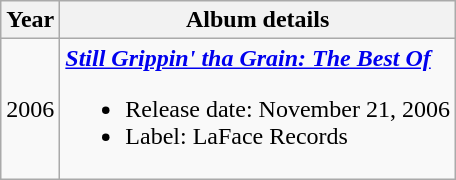<table class="wikitable" style="text-align:center;">
<tr>
<th>Year</th>
<th>Album details</th>
</tr>
<tr>
<td>2006</td>
<td style="text-align:left;"><strong><em><a href='#'>Still Grippin' tha Grain: The Best Of</a></em></strong><br><ul><li>Release date: November 21, 2006</li><li>Label: LaFace Records</li></ul></td>
</tr>
</table>
